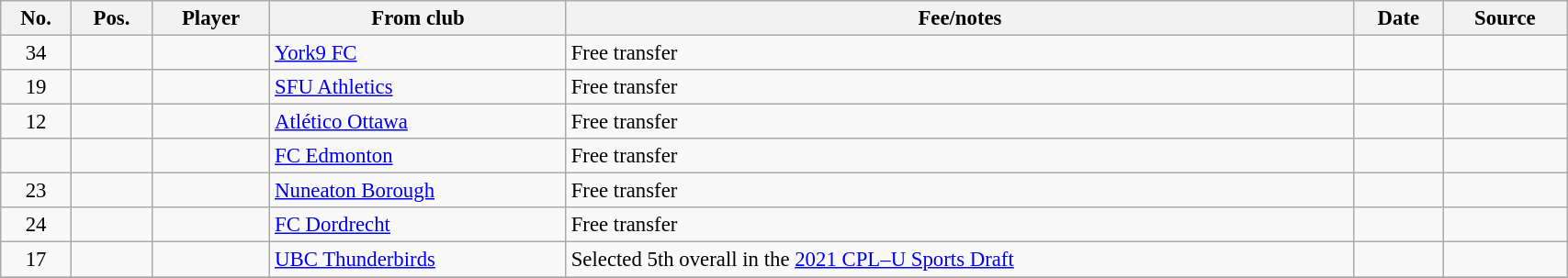<table class="wikitable sortable" style="width:90%; font-size:95%;">
<tr>
<th>No.</th>
<th>Pos.</th>
<th>Player</th>
<th>From club</th>
<th>Fee/notes</th>
<th>Date</th>
<th>Source</th>
</tr>
<tr>
<td align=center>34</td>
<td align=center></td>
<td></td>
<td> <a href='#'>York9 FC</a></td>
<td>Free transfer</td>
<td></td>
<td></td>
</tr>
<tr>
<td align=center>19</td>
<td align=center></td>
<td></td>
<td> <a href='#'>SFU Athletics</a></td>
<td>Free transfer</td>
<td></td>
<td></td>
</tr>
<tr>
<td align=center>12</td>
<td align=center></td>
<td></td>
<td> <a href='#'>Atlético Ottawa</a></td>
<td>Free transfer</td>
<td></td>
<td></td>
</tr>
<tr>
<td align=center></td>
<td align=center></td>
<td></td>
<td> <a href='#'>FC Edmonton</a></td>
<td>Free transfer</td>
<td></td>
<td></td>
</tr>
<tr>
<td align=center>23</td>
<td align=center></td>
<td></td>
<td> <a href='#'>Nuneaton Borough</a></td>
<td>Free transfer</td>
<td></td>
<td></td>
</tr>
<tr>
<td align=center>24</td>
<td align=center></td>
<td></td>
<td> <a href='#'>FC Dordrecht</a></td>
<td>Free transfer</td>
<td></td>
<td></td>
</tr>
<tr>
<td align=center>17</td>
<td align=center></td>
<td></td>
<td> <a href='#'>UBC Thunderbirds</a></td>
<td>Selected 5th overall in the <a href='#'>2021 CPL–U Sports Draft</a></td>
<td></td>
<td></td>
</tr>
<tr>
</tr>
</table>
